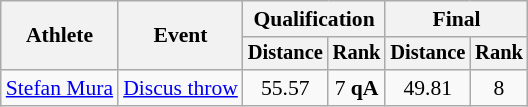<table class="wikitable" style="font-size:90%">
<tr>
<th rowspan=2>Athlete</th>
<th rowspan=2>Event</th>
<th colspan=2>Qualification</th>
<th colspan=2>Final</th>
</tr>
<tr style="font-size:95%">
<th>Distance</th>
<th>Rank</th>
<th>Distance</th>
<th>Rank</th>
</tr>
<tr align=center>
<td align=left><a href='#'>Stefan Mura</a></td>
<td align=left><a href='#'>Discus throw</a></td>
<td>55.57</td>
<td>7 <strong>qA</strong></td>
<td>49.81</td>
<td>8</td>
</tr>
</table>
